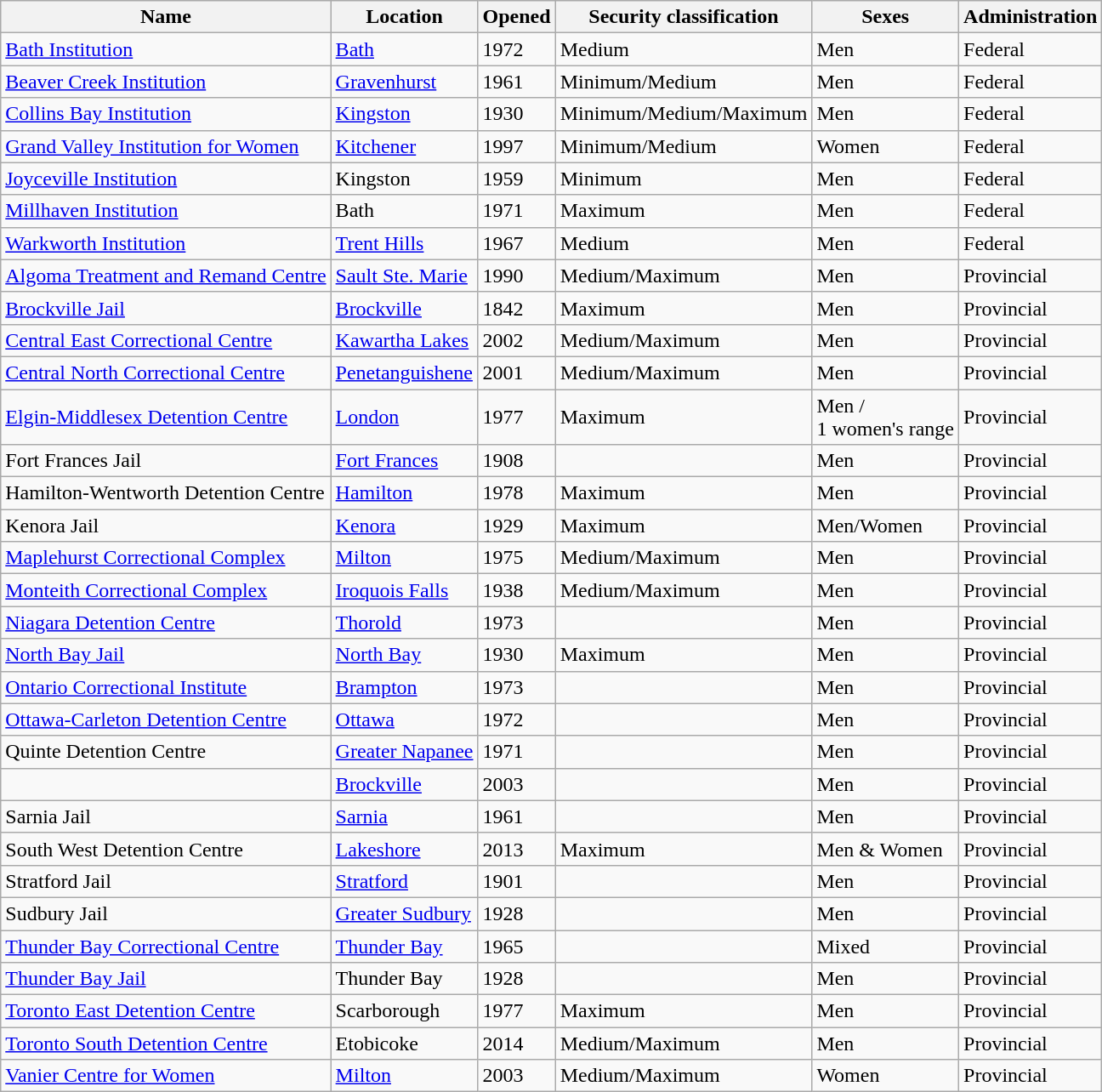<table class="wikitable">
<tr>
<th>Name</th>
<th>Location</th>
<th>Opened</th>
<th>Security classification</th>
<th>Sexes</th>
<th>Administration</th>
</tr>
<tr>
<td><a href='#'>Bath Institution</a></td>
<td><a href='#'>Bath</a></td>
<td>1972</td>
<td>Medium</td>
<td>Men</td>
<td>Federal</td>
</tr>
<tr>
<td><a href='#'>Beaver Creek Institution</a></td>
<td><a href='#'>Gravenhurst</a></td>
<td>1961</td>
<td>Minimum/Medium</td>
<td>Men</td>
<td>Federal</td>
</tr>
<tr>
<td><a href='#'>Collins Bay Institution</a></td>
<td><a href='#'>Kingston</a></td>
<td>1930</td>
<td>Minimum/Medium/Maximum</td>
<td>Men</td>
<td>Federal</td>
</tr>
<tr>
<td><a href='#'>Grand Valley Institution for Women</a></td>
<td><a href='#'>Kitchener</a></td>
<td>1997</td>
<td>Minimum/Medium</td>
<td>Women</td>
<td>Federal</td>
</tr>
<tr>
<td><a href='#'>Joyceville Institution</a></td>
<td>Kingston</td>
<td>1959</td>
<td>Minimum</td>
<td>Men</td>
<td>Federal</td>
</tr>
<tr>
<td><a href='#'>Millhaven Institution</a></td>
<td>Bath</td>
<td>1971</td>
<td>Maximum</td>
<td>Men</td>
<td>Federal</td>
</tr>
<tr>
<td><a href='#'>Warkworth Institution</a></td>
<td><a href='#'>Trent Hills</a></td>
<td>1967</td>
<td>Medium</td>
<td>Men</td>
<td>Federal</td>
</tr>
<tr>
<td><a href='#'>Algoma Treatment and Remand Centre</a></td>
<td><a href='#'>Sault Ste. Marie</a></td>
<td>1990</td>
<td>Medium/Maximum</td>
<td>Men</td>
<td>Provincial</td>
</tr>
<tr>
<td><a href='#'>Brockville Jail</a></td>
<td><a href='#'>Brockville</a></td>
<td>1842</td>
<td>Maximum</td>
<td>Men</td>
<td>Provincial</td>
</tr>
<tr>
<td><a href='#'>Central East Correctional Centre</a></td>
<td><a href='#'>Kawartha Lakes</a></td>
<td>2002</td>
<td>Medium/Maximum</td>
<td>Men</td>
<td>Provincial</td>
</tr>
<tr>
<td><a href='#'>Central North Correctional Centre</a></td>
<td><a href='#'>Penetanguishene</a></td>
<td>2001</td>
<td>Medium/Maximum</td>
<td>Men</td>
<td>Provincial</td>
</tr>
<tr>
<td><a href='#'>Elgin-Middlesex Detention Centre</a></td>
<td><a href='#'>London</a></td>
<td>1977</td>
<td>Maximum</td>
<td>Men /<br>1 women's range</td>
<td>Provincial</td>
</tr>
<tr>
<td>Fort Frances Jail</td>
<td><a href='#'>Fort Frances</a></td>
<td>1908</td>
<td></td>
<td>Men</td>
<td>Provincial</td>
</tr>
<tr>
<td>Hamilton-Wentworth Detention Centre</td>
<td><a href='#'>Hamilton</a></td>
<td>1978</td>
<td>Maximum</td>
<td>Men</td>
<td>Provincial</td>
</tr>
<tr>
<td>Kenora Jail</td>
<td><a href='#'>Kenora</a></td>
<td>1929</td>
<td>Maximum</td>
<td>Men/Women</td>
<td>Provincial</td>
</tr>
<tr>
<td><a href='#'>Maplehurst Correctional Complex</a></td>
<td><a href='#'>Milton</a></td>
<td>1975</td>
<td>Medium/Maximum</td>
<td>Men</td>
<td>Provincial</td>
</tr>
<tr>
<td><a href='#'>Monteith Correctional Complex</a></td>
<td><a href='#'>Iroquois Falls</a></td>
<td>1938</td>
<td>Medium/Maximum</td>
<td>Men</td>
<td>Provincial</td>
</tr>
<tr>
<td><a href='#'>Niagara Detention Centre</a></td>
<td><a href='#'>Thorold</a></td>
<td>1973</td>
<td></td>
<td>Men</td>
<td>Provincial</td>
</tr>
<tr>
<td><a href='#'>North Bay Jail</a></td>
<td><a href='#'>North Bay</a></td>
<td>1930</td>
<td>Maximum</td>
<td>Men</td>
<td>Provincial</td>
</tr>
<tr>
<td><a href='#'>Ontario Correctional Institute</a></td>
<td><a href='#'>Brampton</a></td>
<td>1973</td>
<td></td>
<td>Men</td>
<td>Provincial</td>
</tr>
<tr>
<td><a href='#'>Ottawa-Carleton Detention Centre</a></td>
<td><a href='#'>Ottawa</a></td>
<td>1972</td>
<td></td>
<td>Men</td>
<td>Provincial</td>
</tr>
<tr>
<td>Quinte Detention Centre</td>
<td><a href='#'>Greater Napanee</a></td>
<td>1971</td>
<td></td>
<td>Men</td>
<td>Provincial</td>
</tr>
<tr>
<td></td>
<td><a href='#'>Brockville</a></td>
<td>2003</td>
<td></td>
<td>Men</td>
<td>Provincial</td>
</tr>
<tr>
<td>Sarnia Jail</td>
<td><a href='#'>Sarnia</a></td>
<td>1961</td>
<td></td>
<td>Men</td>
<td>Provincial</td>
</tr>
<tr>
<td>South West Detention Centre</td>
<td><a href='#'>Lakeshore</a></td>
<td>2013</td>
<td>Maximum</td>
<td>Men & Women</td>
<td>Provincial</td>
</tr>
<tr>
<td>Stratford Jail</td>
<td><a href='#'>Stratford</a></td>
<td>1901</td>
<td></td>
<td>Men</td>
<td>Provincial</td>
</tr>
<tr>
<td>Sudbury Jail</td>
<td><a href='#'>Greater Sudbury</a></td>
<td>1928</td>
<td></td>
<td>Men</td>
<td>Provincial</td>
</tr>
<tr>
<td><a href='#'>Thunder Bay Correctional Centre</a></td>
<td><a href='#'>Thunder Bay</a></td>
<td>1965</td>
<td></td>
<td>Mixed</td>
<td>Provincial</td>
</tr>
<tr>
<td><a href='#'>Thunder Bay Jail</a></td>
<td>Thunder Bay</td>
<td>1928</td>
<td></td>
<td>Men</td>
<td>Provincial</td>
</tr>
<tr>
<td><a href='#'>Toronto East Detention Centre</a></td>
<td>Scarborough</td>
<td>1977</td>
<td>Maximum</td>
<td>Men</td>
<td>Provincial</td>
</tr>
<tr>
<td><a href='#'>Toronto South Detention Centre</a></td>
<td>Etobicoke</td>
<td>2014</td>
<td>Medium/Maximum</td>
<td>Men</td>
<td>Provincial</td>
</tr>
<tr>
<td><a href='#'>Vanier Centre for Women</a></td>
<td><a href='#'>Milton</a></td>
<td>2003</td>
<td>Medium/Maximum</td>
<td>Women</td>
<td>Provincial</td>
</tr>
</table>
